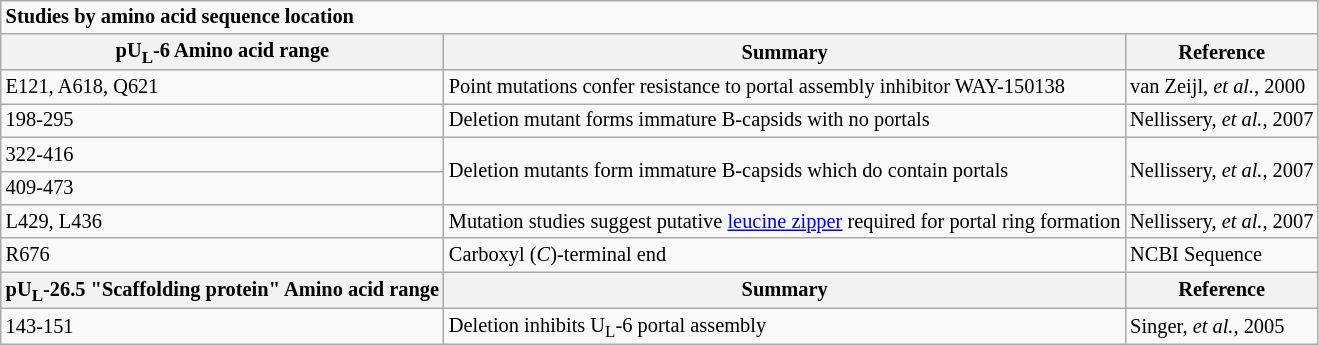<table class = "wikitable" style = "float:left; font-size:85%; margin-left:15px width:65%">
<tr>
<td colspan="3"><strong>Studies by amino acid sequence location</strong></td>
</tr>
<tr>
<th>pU<sub>L</sub>-6 Amino acid range</th>
<th>Summary</th>
<th>Reference</th>
</tr>
<tr>
<td>E121, A618, Q621</td>
<td>Point mutations confer resistance to portal assembly inhibitor WAY-150138</td>
<td>van Zeijl, <em>et al.</em>, 2000</td>
</tr>
<tr>
<td>198-295</td>
<td>Deletion mutant forms immature B-capsids with no portals</td>
<td>Nellissery, <em>et al.</em>, 2007</td>
</tr>
<tr>
<td>322-416</td>
<td rowspan="2">Deletion mutants form immature B-capsids which do contain portals</td>
<td rowspan="2">Nellissery, <em>et al.</em>, 2007</td>
</tr>
<tr>
<td>409-473</td>
</tr>
<tr>
<td>L429, L436</td>
<td>Mutation studies suggest putative <a href='#'>leucine zipper</a> required for portal ring formation</td>
<td>Nellissery, <em>et al.</em>, 2007</td>
</tr>
<tr>
<td>R676</td>
<td>Carboxyl (<em>C</em>)-terminal end</td>
<td>NCBI Sequence</td>
</tr>
<tr>
<th>pU<sub>L</sub>-26.5 "Scaffolding protein" Amino acid range</th>
<th>Summary</th>
<th>Reference</th>
</tr>
<tr>
<td>143-151</td>
<td>Deletion inhibits U<sub>L</sub>-6 portal assembly</td>
<td>Singer, <em>et al.</em>, 2005</td>
</tr>
</table>
